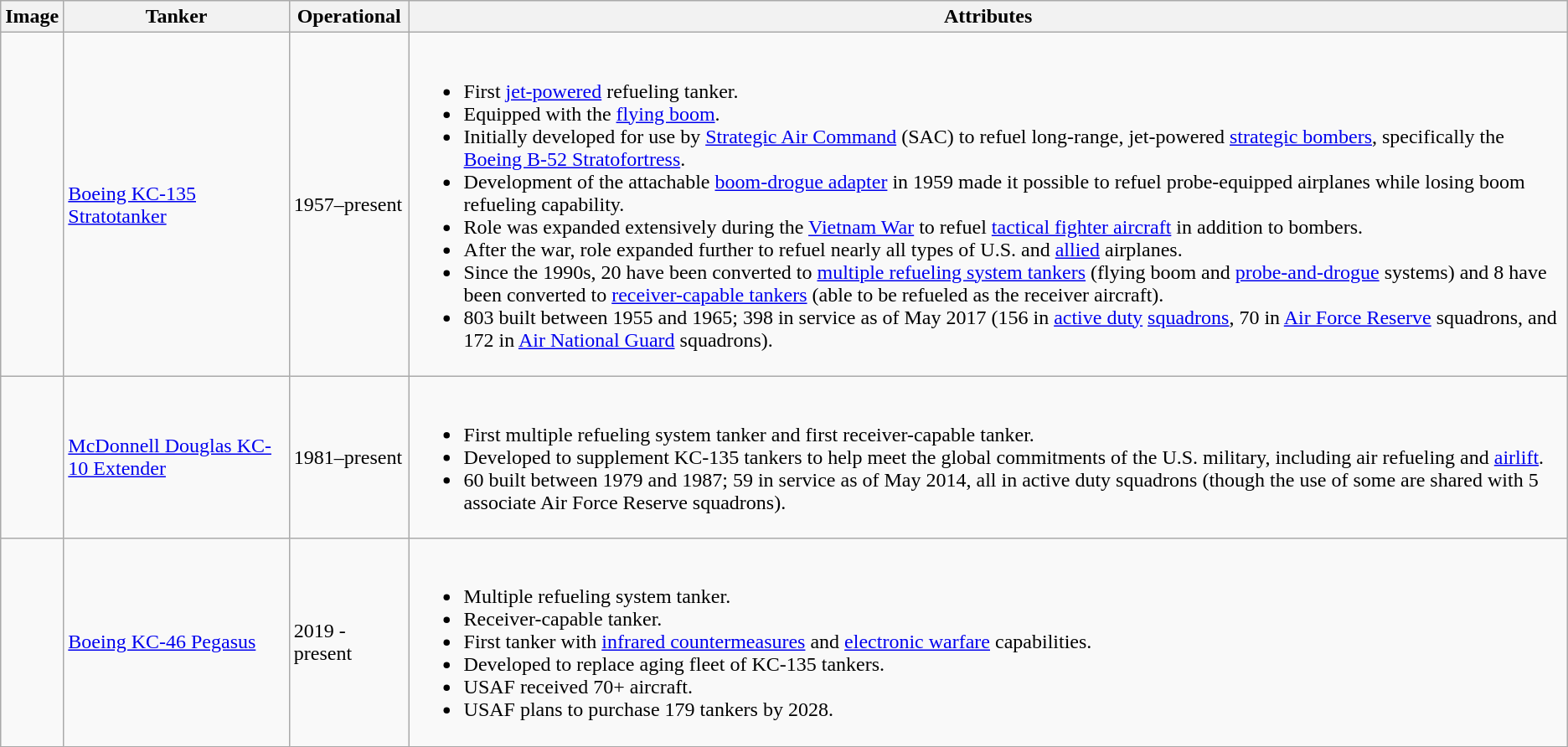<table class="wikitable">
<tr>
<th>Image</th>
<th>Tanker</th>
<th>Operational</th>
<th>Attributes</th>
</tr>
<tr>
<td></td>
<td><a href='#'>Boeing KC-135 Stratotanker</a></td>
<td>1957–present</td>
<td><br><ul><li>First <a href='#'>jet-powered</a> refueling tanker.</li><li>Equipped with the <a href='#'>flying boom</a>.</li><li>Initially developed for use by <a href='#'>Strategic Air Command</a> (SAC) to refuel long-range, jet-powered <a href='#'>strategic bombers</a>, specifically the <a href='#'>Boeing B-52 Stratofortress</a>.</li><li>Development of the attachable <a href='#'>boom-drogue adapter</a> in 1959 made it possible to refuel probe-equipped airplanes while losing boom refueling capability.</li><li>Role was expanded extensively during the <a href='#'>Vietnam War</a> to refuel <a href='#'>tactical fighter aircraft</a> in addition to bombers.</li><li>After the war, role expanded further to refuel nearly all types of U.S. and <a href='#'>allied</a> airplanes.</li><li>Since the 1990s, 20 have been converted to <a href='#'>multiple refueling system tankers</a> (flying boom and <a href='#'>probe-and-drogue</a> systems) and 8 have been converted to <a href='#'>receiver-capable tankers</a> (able to be refueled as the receiver aircraft).</li><li>803 built between 1955 and 1965; 398 in service as of May 2017 (156 in <a href='#'>active duty</a> <a href='#'>squadrons</a>, 70 in <a href='#'>Air Force Reserve</a> squadrons, and 172 in <a href='#'>Air National Guard</a> squadrons).</li></ul></td>
</tr>
<tr>
<td></td>
<td><a href='#'>McDonnell Douglas KC-10 Extender</a></td>
<td>1981–present</td>
<td><br><ul><li>First multiple refueling system tanker and first receiver-capable tanker.</li><li>Developed to supplement KC-135 tankers to help meet the global commitments of the U.S. military, including air refueling and <a href='#'>airlift</a>.</li><li>60 built between 1979 and 1987; 59 in service as of May 2014, all in active duty squadrons (though the use of some are shared with 5 associate Air Force Reserve squadrons).</li></ul></td>
</tr>
<tr>
<td></td>
<td><a href='#'>Boeing KC-46 Pegasus</a></td>
<td>2019 - present</td>
<td><br><ul><li>Multiple refueling system tanker.</li><li>Receiver-capable tanker.</li><li>First tanker with <a href='#'>infrared countermeasures</a> and <a href='#'>electronic warfare</a> capabilities.</li><li>Developed to replace aging fleet of KC-135 tankers.</li><li>USAF received 70+ aircraft.</li><li>USAF plans to purchase 179 tankers by 2028.</li></ul></td>
</tr>
</table>
